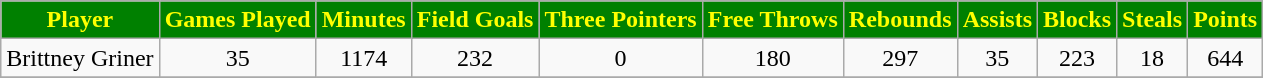<table class="wikitable" style="text-align:center">
<tr>
<th style="background:green;color:yellow;">Player</th>
<th style="background:green;color:yellow;">Games Played</th>
<th style="background:green;color:yellow;">Minutes</th>
<th style="background:green;color:yellow;">Field Goals</th>
<th style="background:green;color:yellow;">Three Pointers</th>
<th style="background:green;color:yellow;">Free Throws</th>
<th style="background:green;color:yellow;">Rebounds</th>
<th style="background:green;color:yellow;">Assists</th>
<th style="background:green;color:yellow;">Blocks</th>
<th style="background:green;color:yellow;">Steals</th>
<th style="background:green;color:yellow;">Points</th>
</tr>
<tr>
<td>Brittney Griner</td>
<td>35</td>
<td>1174</td>
<td>232</td>
<td>0</td>
<td>180</td>
<td>297</td>
<td>35</td>
<td>223</td>
<td>18</td>
<td>644</td>
</tr>
<tr>
</tr>
</table>
